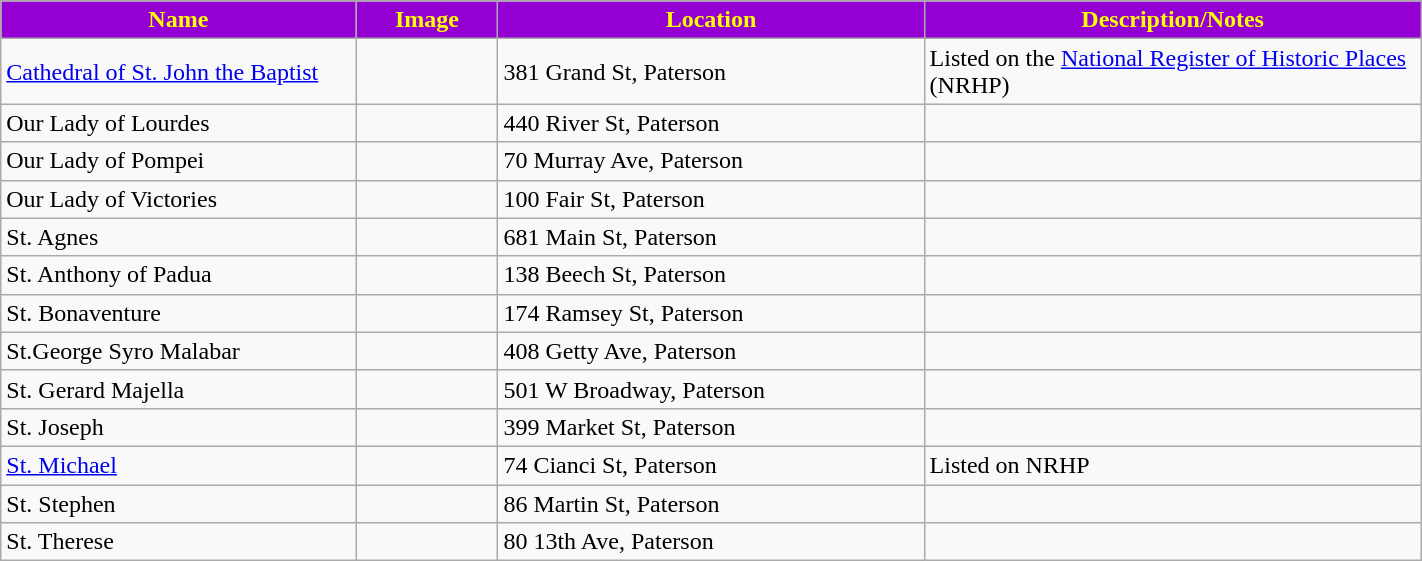<table class="wikitable sortable" style="width:75%">
<tr>
<th style="background:darkviolet; color:yellow;" width="25%"><strong>Name</strong></th>
<th style="background:darkviolet; color:yellow;" width="10%"><strong>Image</strong></th>
<th style="background:darkviolet; color:yellow;" width="30%"><strong>Location</strong></th>
<th style="background:darkviolet; color:yellow;" width="35%"><strong>Description/Notes</strong></th>
</tr>
<tr>
<td><a href='#'>Cathedral of St. John the Baptist</a></td>
<td></td>
<td>381 Grand St, Paterson</td>
<td>Listed on the <a href='#'>National Register of Historic Places</a> (NRHP)</td>
</tr>
<tr>
<td>Our Lady of Lourdes</td>
<td></td>
<td>440 River St, Paterson</td>
<td></td>
</tr>
<tr>
<td>Our Lady of Pompei</td>
<td></td>
<td>70 Murray Ave, Paterson</td>
<td></td>
</tr>
<tr>
<td>Our Lady of Victories</td>
<td></td>
<td>100 Fair St, Paterson</td>
<td></td>
</tr>
<tr>
<td>St. Agnes</td>
<td></td>
<td>681 Main St, Paterson</td>
<td></td>
</tr>
<tr>
<td>St. Anthony of Padua</td>
<td></td>
<td>138 Beech St, Paterson</td>
<td></td>
</tr>
<tr>
<td>St. Bonaventure</td>
<td></td>
<td>174 Ramsey St, Paterson</td>
<td></td>
</tr>
<tr>
<td>St.George Syro Malabar</td>
<td></td>
<td>408 Getty Ave, Paterson</td>
<td></td>
</tr>
<tr>
<td>St. Gerard Majella</td>
<td></td>
<td>501 W Broadway, Paterson</td>
<td></td>
</tr>
<tr>
<td>St. Joseph</td>
<td></td>
<td>399 Market St, Paterson</td>
<td></td>
</tr>
<tr>
<td><a href='#'>St. Michael</a></td>
<td></td>
<td>74 Cianci St, Paterson</td>
<td>Listed on NRHP</td>
</tr>
<tr>
<td>St. Stephen</td>
<td></td>
<td>86 Martin St, Paterson</td>
<td></td>
</tr>
<tr>
<td>St. Therese</td>
<td></td>
<td>80 13th Ave, Paterson</td>
<td></td>
</tr>
</table>
